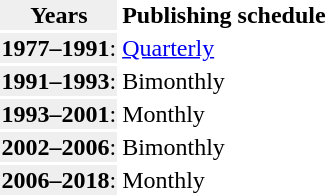<table>
<tr>
<th style="background-color:#efefef;">Years</th>
<th align="center" colspan="5">Publishing schedule</th>
</tr>
<tr>
<td style="background-color:#efefef;"><strong>1977–1991</strong>:</td>
<td align=left><a href='#'>Quarterly</a></td>
</tr>
<tr>
<td style="background-color:#efefef;"><strong>1991–1993</strong>:</td>
<td align=left>Bimonthly</td>
</tr>
<tr>
<td style="background-color:#efefef;"><strong>1993–2001</strong>:</td>
<td align=left>Monthly</td>
</tr>
<tr>
<td style="background-color:#efefef;"><strong>2002–2006</strong>:</td>
<td align=left>Bimonthly</td>
</tr>
<tr>
<td style="background-color:#efefef;"><strong>2006–2018</strong>:</td>
<td align=left>Monthly</td>
</tr>
</table>
